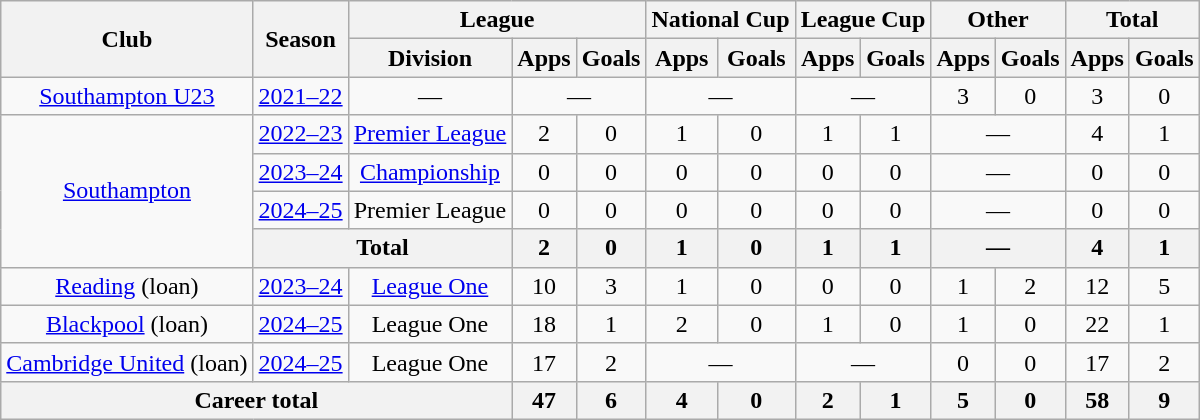<table class=wikitable style="text-align: center">
<tr>
<th rowspan=2>Club</th>
<th rowspan=2>Season</th>
<th colspan=3>League</th>
<th colspan=2>National Cup</th>
<th colspan=2>League Cup</th>
<th colspan=2>Other</th>
<th colspan=2>Total</th>
</tr>
<tr>
<th>Division</th>
<th>Apps</th>
<th>Goals</th>
<th>Apps</th>
<th>Goals</th>
<th>Apps</th>
<th>Goals</th>
<th>Apps</th>
<th>Goals</th>
<th>Apps</th>
<th>Goals</th>
</tr>
<tr>
<td><a href='#'>Southampton U23</a></td>
<td><a href='#'>2021–22</a></td>
<td colspan=1>—</td>
<td colspan=2>—</td>
<td colspan=2>—</td>
<td colspan=2>—</td>
<td>3</td>
<td>0</td>
<td>3</td>
<td>0</td>
</tr>
<tr>
<td rowspan=4><a href='#'>Southampton</a></td>
<td><a href='#'>2022–23</a></td>
<td><a href='#'>Premier League</a></td>
<td>2</td>
<td>0</td>
<td>1</td>
<td>0</td>
<td>1</td>
<td>1</td>
<td colspan=2>—</td>
<td>4</td>
<td>1</td>
</tr>
<tr>
<td><a href='#'>2023–24</a></td>
<td><a href='#'>Championship</a></td>
<td>0</td>
<td>0</td>
<td>0</td>
<td>0</td>
<td>0</td>
<td>0</td>
<td colspan=2>—</td>
<td>0</td>
<td>0</td>
</tr>
<tr>
<td><a href='#'>2024–25</a></td>
<td>Premier League</td>
<td>0</td>
<td>0</td>
<td>0</td>
<td>0</td>
<td>0</td>
<td>0</td>
<td colspan=2>—</td>
<td>0</td>
<td>0</td>
</tr>
<tr>
<th colspan=2>Total</th>
<th>2</th>
<th>0</th>
<th>1</th>
<th>0</th>
<th>1</th>
<th>1</th>
<th colspan=2>—</th>
<th>4</th>
<th>1</th>
</tr>
<tr>
<td><a href='#'>Reading</a> (loan)</td>
<td><a href='#'>2023–24</a></td>
<td><a href='#'>League One</a></td>
<td>10</td>
<td>3</td>
<td>1</td>
<td>0</td>
<td>0</td>
<td>0</td>
<td>1</td>
<td>2</td>
<td>12</td>
<td>5</td>
</tr>
<tr>
<td><a href='#'>Blackpool</a> (loan)</td>
<td><a href='#'>2024–25</a></td>
<td>League One</td>
<td>18</td>
<td>1</td>
<td>2</td>
<td>0</td>
<td>1</td>
<td>0</td>
<td>1</td>
<td>0</td>
<td>22</td>
<td>1</td>
</tr>
<tr>
<td><a href='#'>Cambridge United</a> (loan)</td>
<td><a href='#'>2024–25</a></td>
<td>League One</td>
<td>17</td>
<td>2</td>
<td colspan="2">—</td>
<td colspan="2">—</td>
<td>0</td>
<td>0</td>
<td>17</td>
<td>2</td>
</tr>
<tr>
<th colspan=3>Career total</th>
<th>47</th>
<th>6</th>
<th>4</th>
<th>0</th>
<th>2</th>
<th>1</th>
<th>5</th>
<th>0</th>
<th>58</th>
<th>9</th>
</tr>
</table>
